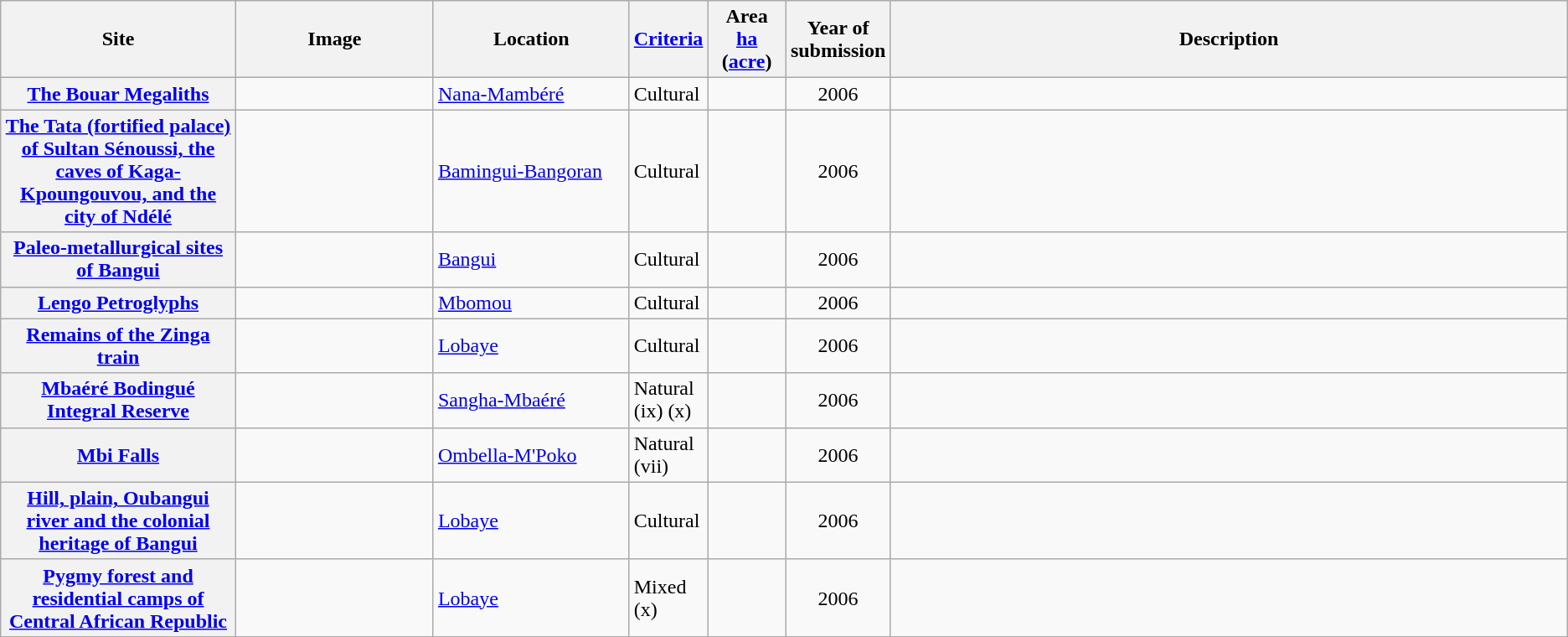<table class="wikitable sortable">
<tr>
<th scope="col" style="width:15%;">Site</th>
<th scope="col" class="unsortable" style="width:150px;">Image</th>
<th scope="col" style="width:12.5%;">Location</th>
<th scope="row" style="width:5%;"><a href='#'>Criteria</a></th>
<th scope="col" style="width:5%;">Area<br><a href='#'>ha</a> (<a href='#'>acre</a>)<br></th>
<th scope="col" style="width:5%;">Year of submission</th>
<th scope="col" class="unsortable">Description</th>
</tr>
<tr>
<th scope="row"><a href='#'>The Bouar Megaliths</a></th>
<td></td>
<td><a href='#'>Nana-Mambéré</a> <small></small></td>
<td>Cultural</td>
<td></td>
<td align="center">2006</td>
<td></td>
</tr>
<tr>
<th scope="row"><a href='#'>The Tata (fortified palace) of Sultan Sénoussi, the caves of Kaga-Kpoungouvou, and the city of Ndélé</a></th>
<td></td>
<td><a href='#'>Bamingui-Bangoran</a> <small></small></td>
<td>Cultural</td>
<td></td>
<td align="center">2006</td>
<td></td>
</tr>
<tr>
<th scope="row"><a href='#'>Paleo-metallurgical sites of Bangui</a></th>
<td></td>
<td><a href='#'>Bangui</a> <small></small></td>
<td>Cultural</td>
<td></td>
<td align="center">2006</td>
<td></td>
</tr>
<tr>
<th scope="row"><a href='#'>Lengo Petroglyphs</a></th>
<td></td>
<td><a href='#'>Mbomou</a> <small></small></td>
<td>Cultural</td>
<td></td>
<td align="center">2006</td>
<td></td>
</tr>
<tr>
<th scope="row"><a href='#'>Remains of the Zinga train</a></th>
<td></td>
<td><a href='#'>Lobaye</a>  <small></small></td>
<td>Cultural</td>
<td></td>
<td align="center">2006</td>
<td></td>
</tr>
<tr>
<th scope="row"><a href='#'>Mbaéré Bodingué Integral Reserve</a></th>
<td></td>
<td><a href='#'>Sangha-Mbaéré</a>  <small></small></td>
<td>Natural (ix) (x)</td>
<td></td>
<td align="center">2006</td>
<td></td>
</tr>
<tr>
<th scope="row"><a href='#'>Mbi Falls</a></th>
<td></td>
<td><a href='#'>Ombella-M'Poko</a>  <small></small></td>
<td>Natural (vii)</td>
<td></td>
<td align="center">2006</td>
<td></td>
</tr>
<tr>
<th scope="row"><a href='#'>Hill, plain,  Oubangui river and the  colonial heritage of Bangui</a></th>
<td></td>
<td><a href='#'>Lobaye</a>  <small></small></td>
<td>Cultural</td>
<td></td>
<td align="center">2006</td>
<td></td>
</tr>
<tr>
<th scope="row"><a href='#'>Pygmy forest and residential camps of Central African Republic</a></th>
<td></td>
<td><a href='#'>Lobaye</a>  <small></small></td>
<td>Mixed (x)</td>
<td></td>
<td align="center">2006</td>
<td></td>
</tr>
</table>
